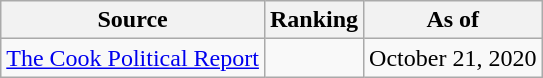<table class="wikitable" style="text-align:center">
<tr>
<th>Source</th>
<th>Ranking</th>
<th>As of</th>
</tr>
<tr>
<td align=left><a href='#'>The Cook Political Report</a></td>
<td></td>
<td>October 21, 2020</td>
</tr>
</table>
